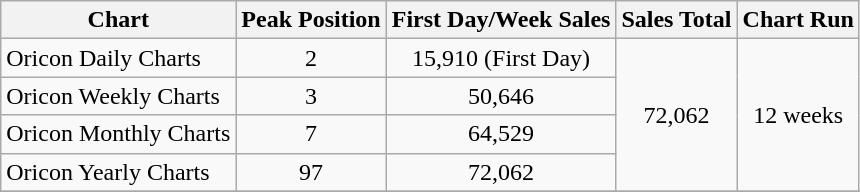<table class="wikitable">
<tr>
<th>Chart</th>
<th>Peak Position</th>
<th>First Day/Week Sales</th>
<th>Sales Total</th>
<th>Chart Run</th>
</tr>
<tr>
<td>Oricon Daily Charts</td>
<td align="center">2</td>
<td align="center">15,910 (First Day)</td>
<td rowspan="4" align="center">72,062</td>
<td rowspan="4" align="center">12 weeks</td>
</tr>
<tr>
<td>Oricon Weekly Charts</td>
<td align="center">3</td>
<td align="center">50,646</td>
</tr>
<tr>
<td>Oricon Monthly Charts</td>
<td align="center">7</td>
<td align="center">64,529</td>
</tr>
<tr>
<td>Oricon Yearly Charts</td>
<td align="center">97</td>
<td align="center">72,062</td>
</tr>
<tr>
</tr>
</table>
